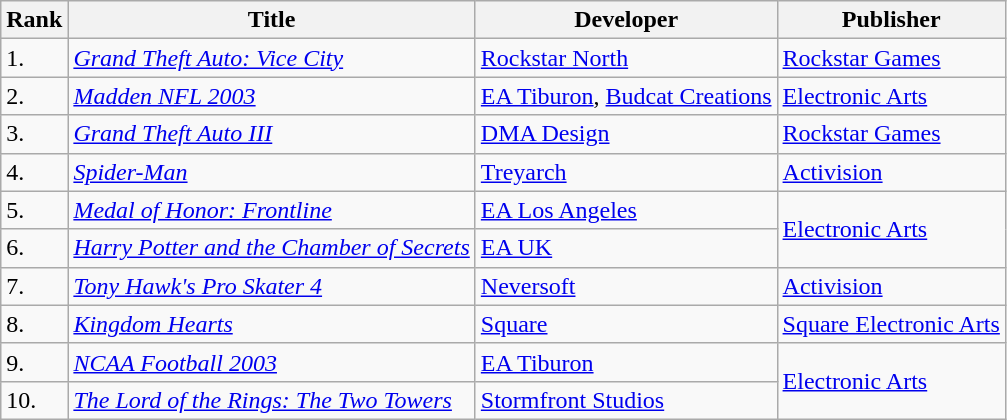<table class="wikitable">
<tr>
<th>Rank</th>
<th>Title</th>
<th>Developer</th>
<th>Publisher</th>
</tr>
<tr>
<td>1.</td>
<td><em><a href='#'>Grand Theft Auto: Vice City</a></em></td>
<td><a href='#'>Rockstar North</a></td>
<td><a href='#'>Rockstar Games</a></td>
</tr>
<tr>
<td>2.</td>
<td><em><a href='#'>Madden NFL 2003</a></em></td>
<td><a href='#'>EA Tiburon</a>, <a href='#'>Budcat Creations</a></td>
<td><a href='#'>Electronic Arts</a></td>
</tr>
<tr>
<td>3.</td>
<td><em><a href='#'>Grand Theft Auto III</a></em></td>
<td><a href='#'>DMA Design</a></td>
<td><a href='#'>Rockstar Games</a></td>
</tr>
<tr>
<td>4.</td>
<td><em><a href='#'>Spider-Man</a></em></td>
<td><a href='#'>Treyarch</a></td>
<td><a href='#'>Activision</a></td>
</tr>
<tr>
<td>5.</td>
<td><em><a href='#'>Medal of Honor: Frontline</a></em></td>
<td><a href='#'>EA Los Angeles</a></td>
<td rowspan="2"><a href='#'>Electronic Arts</a></td>
</tr>
<tr>
<td>6.</td>
<td><em><a href='#'>Harry Potter and the Chamber of Secrets</a></em></td>
<td><a href='#'>EA UK</a></td>
</tr>
<tr>
<td>7.</td>
<td><em><a href='#'>Tony Hawk's Pro Skater 4</a></em></td>
<td><a href='#'>Neversoft</a></td>
<td><a href='#'>Activision</a></td>
</tr>
<tr>
<td>8.</td>
<td><em><a href='#'>Kingdom Hearts</a></em></td>
<td><a href='#'>Square</a></td>
<td><a href='#'>Square Electronic Arts</a></td>
</tr>
<tr>
<td>9.</td>
<td><em><a href='#'>NCAA Football 2003</a></em></td>
<td><a href='#'>EA Tiburon</a></td>
<td rowspan="2"><a href='#'>Electronic Arts</a></td>
</tr>
<tr>
<td>10.</td>
<td><em><a href='#'>The Lord of the Rings: The Two Towers</a></em></td>
<td><a href='#'>Stormfront Studios</a></td>
</tr>
</table>
